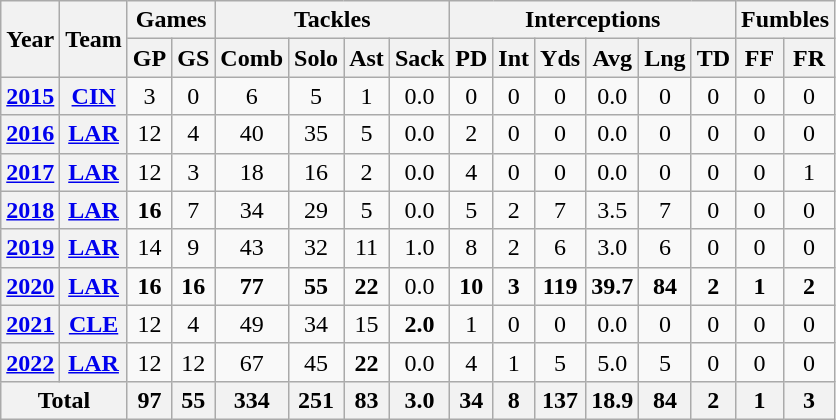<table class="wikitable" style="text-align: center;">
<tr>
<th rowspan="2">Year</th>
<th rowspan="2">Team</th>
<th colspan="2">Games</th>
<th colspan="4">Tackles</th>
<th colspan="6">Interceptions</th>
<th colspan="2">Fumbles</th>
</tr>
<tr>
<th>GP</th>
<th>GS</th>
<th>Comb</th>
<th>Solo</th>
<th>Ast</th>
<th>Sack</th>
<th>PD</th>
<th>Int</th>
<th>Yds</th>
<th>Avg</th>
<th>Lng</th>
<th>TD</th>
<th>FF</th>
<th>FR</th>
</tr>
<tr>
<th><a href='#'>2015</a></th>
<th><a href='#'>CIN</a></th>
<td>3</td>
<td>0</td>
<td>6</td>
<td>5</td>
<td>1</td>
<td>0.0</td>
<td>0</td>
<td>0</td>
<td>0</td>
<td>0.0</td>
<td>0</td>
<td>0</td>
<td>0</td>
<td>0</td>
</tr>
<tr>
<th><a href='#'>2016</a></th>
<th><a href='#'>LAR</a></th>
<td>12</td>
<td>4</td>
<td>40</td>
<td>35</td>
<td>5</td>
<td>0.0</td>
<td>2</td>
<td>0</td>
<td>0</td>
<td>0.0</td>
<td>0</td>
<td>0</td>
<td>0</td>
<td>0</td>
</tr>
<tr>
<th><a href='#'>2017</a></th>
<th><a href='#'>LAR</a></th>
<td>12</td>
<td>3</td>
<td>18</td>
<td>16</td>
<td>2</td>
<td>0.0</td>
<td>4</td>
<td>0</td>
<td>0</td>
<td>0.0</td>
<td>0</td>
<td>0</td>
<td>0</td>
<td>1</td>
</tr>
<tr>
<th><a href='#'>2018</a></th>
<th><a href='#'>LAR</a></th>
<td><strong>16</strong></td>
<td>7</td>
<td>34</td>
<td>29</td>
<td>5</td>
<td>0.0</td>
<td>5</td>
<td>2</td>
<td>7</td>
<td>3.5</td>
<td>7</td>
<td>0</td>
<td>0</td>
<td>0</td>
</tr>
<tr>
<th><a href='#'>2019</a></th>
<th><a href='#'>LAR</a></th>
<td>14</td>
<td>9</td>
<td>43</td>
<td>32</td>
<td>11</td>
<td>1.0</td>
<td>8</td>
<td>2</td>
<td>6</td>
<td>3.0</td>
<td>6</td>
<td>0</td>
<td>0</td>
<td>0</td>
</tr>
<tr>
<th><a href='#'>2020</a></th>
<th><a href='#'>LAR</a></th>
<td><strong>16</strong></td>
<td><strong>16</strong></td>
<td><strong>77</strong></td>
<td><strong>55</strong></td>
<td><strong>22</strong></td>
<td>0.0</td>
<td><strong>10</strong></td>
<td><strong>3</strong></td>
<td><strong>119</strong></td>
<td><strong>39.7</strong></td>
<td><strong>84</strong></td>
<td><strong>2</strong></td>
<td><strong>1</strong></td>
<td><strong>2</strong></td>
</tr>
<tr>
<th><a href='#'>2021</a></th>
<th><a href='#'>CLE</a></th>
<td>12</td>
<td>4</td>
<td>49</td>
<td>34</td>
<td>15</td>
<td><strong>2.0</strong></td>
<td>1</td>
<td>0</td>
<td>0</td>
<td>0.0</td>
<td>0</td>
<td>0</td>
<td>0</td>
<td>0</td>
</tr>
<tr>
<th><a href='#'>2022</a></th>
<th><a href='#'>LAR</a></th>
<td>12</td>
<td>12</td>
<td>67</td>
<td>45</td>
<td><strong>22</strong></td>
<td>0.0</td>
<td>4</td>
<td>1</td>
<td>5</td>
<td>5.0</td>
<td>5</td>
<td>0</td>
<td>0</td>
<td>0</td>
</tr>
<tr>
<th colspan="2">Total</th>
<th>97</th>
<th>55</th>
<th>334</th>
<th>251</th>
<th>83</th>
<th>3.0</th>
<th>34</th>
<th>8</th>
<th>137</th>
<th>18.9</th>
<th>84</th>
<th>2</th>
<th>1</th>
<th>3</th>
</tr>
</table>
